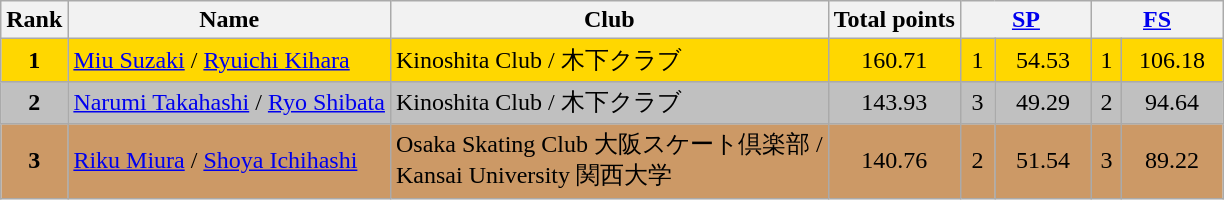<table class="wikitable sortable">
<tr>
<th>Rank</th>
<th>Name</th>
<th>Club</th>
<th>Total points</th>
<th colspan="2" width="80px"><a href='#'>SP</a></th>
<th colspan="2" width="80px"><a href='#'>FS</a></th>
</tr>
<tr bgcolor="gold">
<td align="center"><strong>1</strong></td>
<td><a href='#'>Miu Suzaki</a> / <a href='#'>Ryuichi Kihara</a></td>
<td>Kinoshita Club / 木下クラブ</td>
<td align="center">160.71</td>
<td align="center">1</td>
<td align="center">54.53</td>
<td align="center">1</td>
<td align="center">106.18</td>
</tr>
<tr bgcolor="silver">
<td align="center"><strong>2</strong></td>
<td><a href='#'>Narumi Takahashi</a> / <a href='#'>Ryo Shibata</a></td>
<td>Kinoshita Club / 木下クラブ</td>
<td align="center">143.93</td>
<td align="center">3</td>
<td align="center">49.29</td>
<td align="center">2</td>
<td align="center">94.64</td>
</tr>
<tr bgcolor="cc9966">
<td align="center"><strong>3</strong></td>
<td><a href='#'>Riku Miura</a> / <a href='#'>Shoya Ichihashi</a></td>
<td>Osaka Skating Club 大阪スケート倶楽部 / <br> Kansai University 関西大学</td>
<td align="center">140.76</td>
<td align="center">2</td>
<td align="center">51.54</td>
<td align="center">3</td>
<td align="center">89.22</td>
</tr>
</table>
